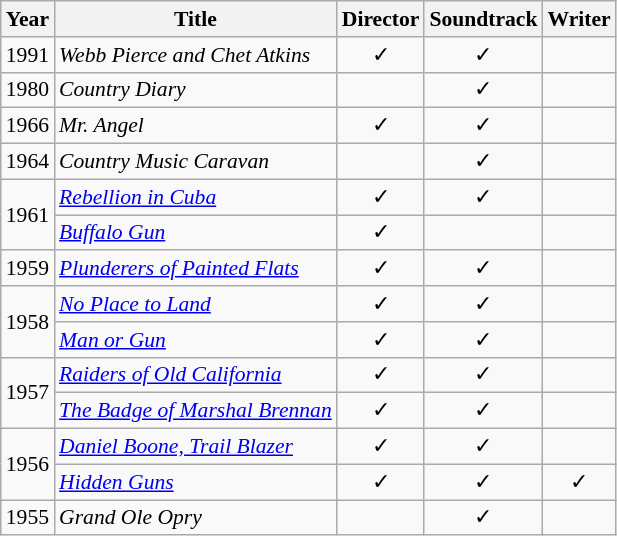<table class="wikitable sortable" style="font-size: 90%; background: #F9F9F9;">
<tr>
<th>Year</th>
<th>Title</th>
<th>Director</th>
<th>Soundtrack</th>
<th>Writer</th>
</tr>
<tr>
<td>1991</td>
<td><em>Webb Pierce and Chet Atkins</em></td>
<td align="center">✓</td>
<td align="center">✓</td>
<td></td>
</tr>
<tr>
<td>1980</td>
<td><em>Country Diary</em></td>
<td></td>
<td align="center">✓</td>
<td></td>
</tr>
<tr>
<td>1966</td>
<td><em>Mr. Angel</em></td>
<td align="center">✓</td>
<td align="center">✓</td>
<td></td>
</tr>
<tr>
<td>1964</td>
<td><em>Country Music Caravan</em></td>
<td></td>
<td align="center">✓</td>
<td></td>
</tr>
<tr>
<td rowspan=2>1961</td>
<td><em><a href='#'>Rebellion in Cuba</a></em></td>
<td align="center">✓</td>
<td align="center">✓</td>
<td></td>
</tr>
<tr>
<td><em><a href='#'>Buffalo Gun</a></em></td>
<td align="center">✓</td>
<td></td>
<td></td>
</tr>
<tr>
<td>1959</td>
<td><em><a href='#'>Plunderers of Painted Flats</a></em></td>
<td align="center">✓</td>
<td align="center">✓</td>
<td></td>
</tr>
<tr>
<td rowspan=2>1958</td>
<td><em><a href='#'>No Place to Land</a></em></td>
<td align="center">✓</td>
<td align="center">✓</td>
<td></td>
</tr>
<tr>
<td><em><a href='#'>Man or Gun</a></em></td>
<td align="center">✓</td>
<td align="center">✓</td>
<td></td>
</tr>
<tr>
<td rowspan=2>1957</td>
<td><em><a href='#'>Raiders of Old California</a></em></td>
<td align="center">✓</td>
<td align="center">✓</td>
<td></td>
</tr>
<tr>
<td><em><a href='#'>The Badge of Marshal Brennan</a></em></td>
<td align="center">✓</td>
<td align="center">✓</td>
<td></td>
</tr>
<tr>
<td rowspan=2>1956</td>
<td><em><a href='#'>Daniel Boone, Trail Blazer</a></em></td>
<td align="center">✓</td>
<td align="center">✓</td>
<td></td>
</tr>
<tr>
<td><em><a href='#'>Hidden Guns</a></em></td>
<td align="center">✓</td>
<td align="center">✓</td>
<td align="center">✓</td>
</tr>
<tr>
<td>1955</td>
<td><em>Grand Ole Opry</em></td>
<td></td>
<td align="center">✓</td>
<td></td>
</tr>
</table>
